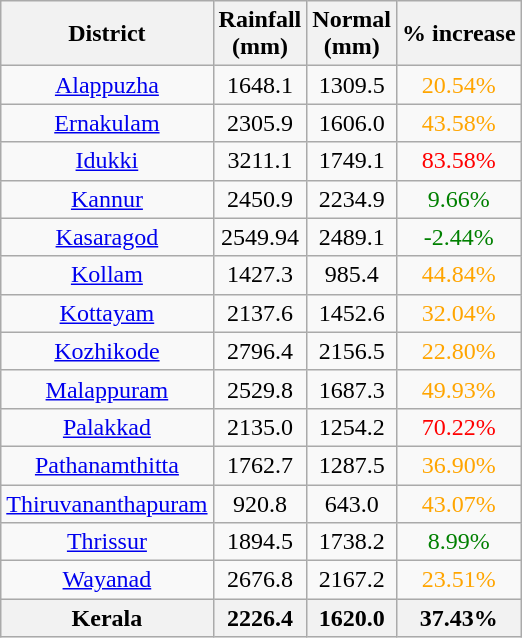<table class="wikitable sortable" style="text-align:center;">
<tr>
<th>District</th>
<th>Rainfall<br>(mm)</th>
<th>Normal<br>(mm)</th>
<th>% increase</th>
</tr>
<tr>
<td><a href='#'>Alappuzha</a></td>
<td>1648.1</td>
<td>1309.5</td>
<td style="color:Orange;">20.54%</td>
</tr>
<tr>
<td><a href='#'>Ernakulam</a></td>
<td>2305.9</td>
<td>1606.0</td>
<td style="color:Orange;">43.58%</td>
</tr>
<tr>
<td><a href='#'>Idukki</a></td>
<td>3211.1</td>
<td>1749.1</td>
<td style="color:Red;">83.58%</td>
</tr>
<tr>
<td><a href='#'>Kannur</a></td>
<td>2450.9</td>
<td>2234.9</td>
<td style="color:Green;">9.66%</td>
</tr>
<tr>
<td><a href='#'>Kasaragod</a></td>
<td>2549.94</td>
<td>2489.1</td>
<td style="color:green;">-2.44%</td>
</tr>
<tr>
<td><a href='#'>Kollam</a></td>
<td>1427.3</td>
<td>985.4</td>
<td style="color:Orange;">44.84%</td>
</tr>
<tr>
<td><a href='#'>Kottayam</a></td>
<td>2137.6</td>
<td>1452.6</td>
<td style="color:Orange;">32.04%</td>
</tr>
<tr>
<td><a href='#'>Kozhikode</a></td>
<td>2796.4</td>
<td>2156.5</td>
<td style="color:Orange;">22.80%</td>
</tr>
<tr>
<td><a href='#'>Malappuram</a></td>
<td>2529.8</td>
<td>1687.3</td>
<td style="color:Orange;">49.93%</td>
</tr>
<tr>
<td><a href='#'>Palakkad</a></td>
<td>2135.0</td>
<td>1254.2</td>
<td style="color:Red;">70.22%</td>
</tr>
<tr>
<td><a href='#'>Pathanamthitta</a></td>
<td>1762.7</td>
<td>1287.5</td>
<td style="color:Orange;">36.90%</td>
</tr>
<tr>
<td><a href='#'>Thiruvananthapuram</a></td>
<td>920.8</td>
<td>643.0</td>
<td style="color:Orange;">43.07%</td>
</tr>
<tr>
<td><a href='#'>Thrissur</a></td>
<td>1894.5</td>
<td>1738.2</td>
<td style="color:Green;">8.99%</td>
</tr>
<tr>
<td><a href='#'>Wayanad</a></td>
<td>2676.8</td>
<td>2167.2</td>
<td style="color:Orange;">23.51%</td>
</tr>
<tr>
<th>Kerala</th>
<th>2226.4</th>
<th>1620.0</th>
<th>37.43%</th>
</tr>
</table>
